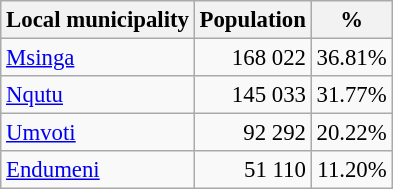<table class="wikitable" style="font-size: 95%; text-align: right">
<tr>
<th>Local municipality</th>
<th>Population</th>
<th>%</th>
</tr>
<tr>
<td align=left><a href='#'>Msinga</a></td>
<td>168 022</td>
<td>36.81%</td>
</tr>
<tr>
<td align=left><a href='#'>Nqutu</a></td>
<td>145 033</td>
<td>31.77%</td>
</tr>
<tr>
<td align=left><a href='#'>Umvoti</a></td>
<td>92 292</td>
<td>20.22%</td>
</tr>
<tr>
<td align=left><a href='#'>Endumeni</a></td>
<td>51 110</td>
<td>11.20%</td>
</tr>
</table>
